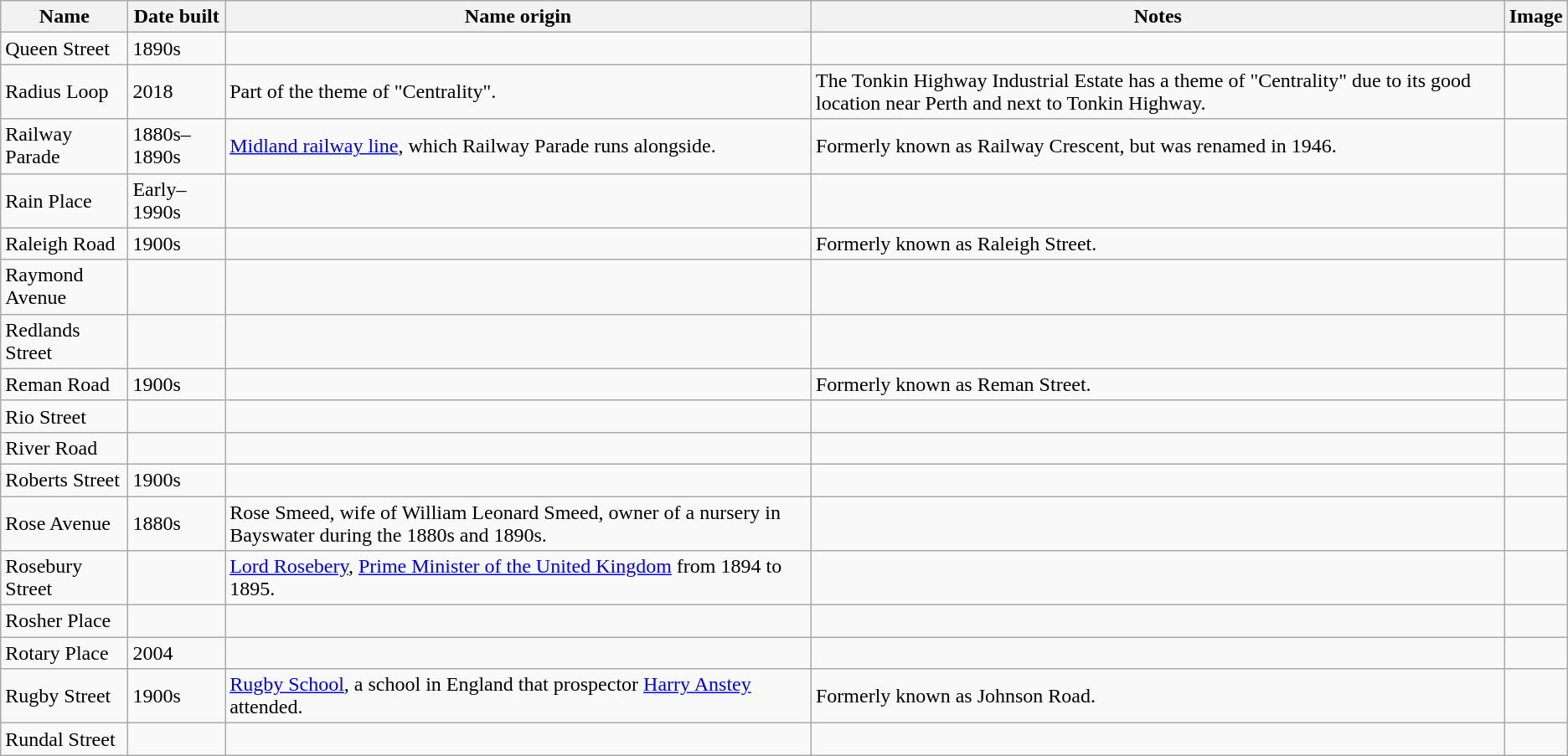<table class="wikitable">
<tr>
<th>Name</th>
<th>Date built</th>
<th>Name origin</th>
<th>Notes</th>
<th>Image</th>
</tr>
<tr>
<td>Queen Street</td>
<td>1890s</td>
<td></td>
<td></td>
<td></td>
</tr>
<tr>
<td>Radius Loop</td>
<td>2018</td>
<td>Part of the theme of "Centrality".</td>
<td>The Tonkin Highway Industrial Estate has a theme of "Centrality" due to its good location near Perth and next to Tonkin Highway.</td>
<td></td>
</tr>
<tr>
<td>Railway Parade</td>
<td>1880s–1890s</td>
<td><a href='#'>Midland railway line</a>, which Railway Parade runs alongside.</td>
<td>Formerly known as Railway Crescent, but was renamed in 1946.</td>
<td></td>
</tr>
<tr>
<td>Rain Place</td>
<td>Early–1990s</td>
<td></td>
<td></td>
<td></td>
</tr>
<tr>
<td>Raleigh Road</td>
<td>1900s</td>
<td></td>
<td>Formerly known as Raleigh Street.</td>
<td></td>
</tr>
<tr>
<td>Raymond Avenue</td>
<td></td>
<td></td>
<td></td>
<td></td>
</tr>
<tr>
<td>Redlands Street</td>
<td></td>
<td></td>
<td></td>
<td></td>
</tr>
<tr>
<td>Reman Road</td>
<td>1900s</td>
<td></td>
<td>Formerly known as Reman Street.</td>
<td></td>
</tr>
<tr>
<td>Rio Street</td>
<td></td>
<td></td>
<td></td>
<td></td>
</tr>
<tr>
<td>River Road</td>
<td></td>
<td></td>
<td></td>
<td></td>
</tr>
<tr>
<td>Roberts Street</td>
<td>1900s</td>
<td></td>
<td></td>
<td></td>
</tr>
<tr>
<td>Rose Avenue</td>
<td>1880s</td>
<td>Rose Smeed, wife of William Leonard Smeed, owner of a nursery in Bayswater during the 1880s and 1890s.</td>
<td></td>
<td></td>
</tr>
<tr>
<td>Rosebury Street</td>
<td></td>
<td><a href='#'>Lord Rosebery</a>, <a href='#'>Prime Minister of the United Kingdom</a> from 1894 to 1895.</td>
<td></td>
<td></td>
</tr>
<tr>
<td>Rosher Place</td>
<td></td>
<td></td>
<td></td>
<td></td>
</tr>
<tr>
<td>Rotary Place</td>
<td>2004</td>
<td></td>
<td></td>
<td></td>
</tr>
<tr>
<td>Rugby Street</td>
<td>1900s</td>
<td><a href='#'>Rugby School</a>, a school in England that prospector <a href='#'>Harry Anstey</a> attended.</td>
<td>Formerly known as Johnson Road.</td>
<td></td>
</tr>
<tr>
<td>Rundal Street</td>
<td></td>
<td></td>
<td></td>
<td></td>
</tr>
</table>
